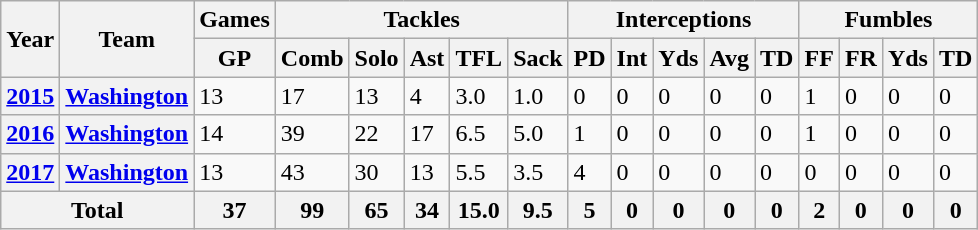<table class="wikitable">
<tr>
<th rowspan="2">Year</th>
<th rowspan="2">Team</th>
<th>Games</th>
<th colspan="5">Tackles</th>
<th colspan="5">Interceptions</th>
<th colspan="4">Fumbles</th>
</tr>
<tr>
<th>GP</th>
<th>Comb</th>
<th>Solo</th>
<th>Ast</th>
<th>TFL</th>
<th>Sack</th>
<th>PD</th>
<th>Int</th>
<th>Yds</th>
<th>Avg</th>
<th>TD</th>
<th>FF</th>
<th>FR</th>
<th>Yds</th>
<th>TD</th>
</tr>
<tr>
<th><a href='#'>2015</a></th>
<th><a href='#'>Washington</a></th>
<td>13</td>
<td>17</td>
<td>13</td>
<td>4</td>
<td>3.0</td>
<td>1.0</td>
<td>0</td>
<td>0</td>
<td>0</td>
<td>0</td>
<td>0</td>
<td>1</td>
<td>0</td>
<td>0</td>
<td>0</td>
</tr>
<tr>
<th><a href='#'>2016</a></th>
<th><a href='#'>Washington</a></th>
<td>14</td>
<td>39</td>
<td>22</td>
<td>17</td>
<td>6.5</td>
<td>5.0</td>
<td>1</td>
<td>0</td>
<td>0</td>
<td>0</td>
<td>0</td>
<td>1</td>
<td>0</td>
<td>0</td>
<td>0</td>
</tr>
<tr>
<th><a href='#'>2017</a></th>
<th><a href='#'>Washington</a></th>
<td>13</td>
<td>43</td>
<td>30</td>
<td>13</td>
<td>5.5</td>
<td>3.5</td>
<td>4</td>
<td>0</td>
<td>0</td>
<td>0</td>
<td>0</td>
<td>0</td>
<td>0</td>
<td>0</td>
<td>0</td>
</tr>
<tr>
<th colspan="2">Total</th>
<th>37</th>
<th>99</th>
<th>65</th>
<th>34</th>
<th>15.0</th>
<th>9.5</th>
<th>5</th>
<th>0</th>
<th>0</th>
<th>0</th>
<th>0</th>
<th>2</th>
<th>0</th>
<th>0</th>
<th>0</th>
</tr>
</table>
